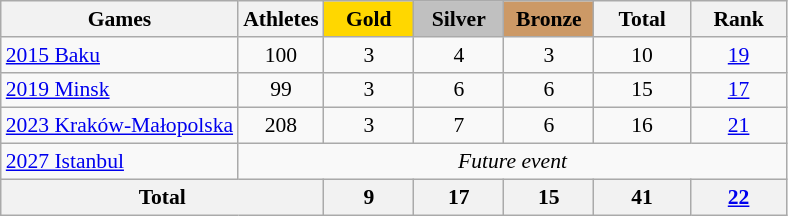<table class="wikitable" style="text-align:center; font-size:90%;">
<tr>
<th>Games</th>
<th>Athletes</th>
<td style="background:gold; width:3.7em; font-weight:bold;">Gold</td>
<td style="background:silver; width:3.7em; font-weight:bold;">Silver</td>
<td style="background:#cc9966; width:3.7em; font-weight:bold;">Bronze</td>
<th style="width:4em; font-weight:bold;">Total</th>
<th style="width:4em; font-weight:bold;">Rank</th>
</tr>
<tr>
<td align=left> <a href='#'>2015 Baku</a></td>
<td>100</td>
<td>3</td>
<td>4</td>
<td>3</td>
<td>10</td>
<td><a href='#'>19</a></td>
</tr>
<tr>
<td align=left> <a href='#'>2019 Minsk</a></td>
<td>99</td>
<td>3</td>
<td>6</td>
<td>6</td>
<td>15</td>
<td><a href='#'>17</a></td>
</tr>
<tr>
<td align=left> <a href='#'>2023 Kraków-Małopolska</a></td>
<td>208</td>
<td>3</td>
<td>7</td>
<td>6</td>
<td>16</td>
<td><a href='#'>21</a></td>
</tr>
<tr>
<td align=left> <a href='#'>2027 Istanbul</a></td>
<td colspan=6><em>Future event</em></td>
</tr>
<tr>
<th colspan=2>Total</th>
<th>9</th>
<th>17</th>
<th>15</th>
<th>41</th>
<th><a href='#'>22</a></th>
</tr>
</table>
